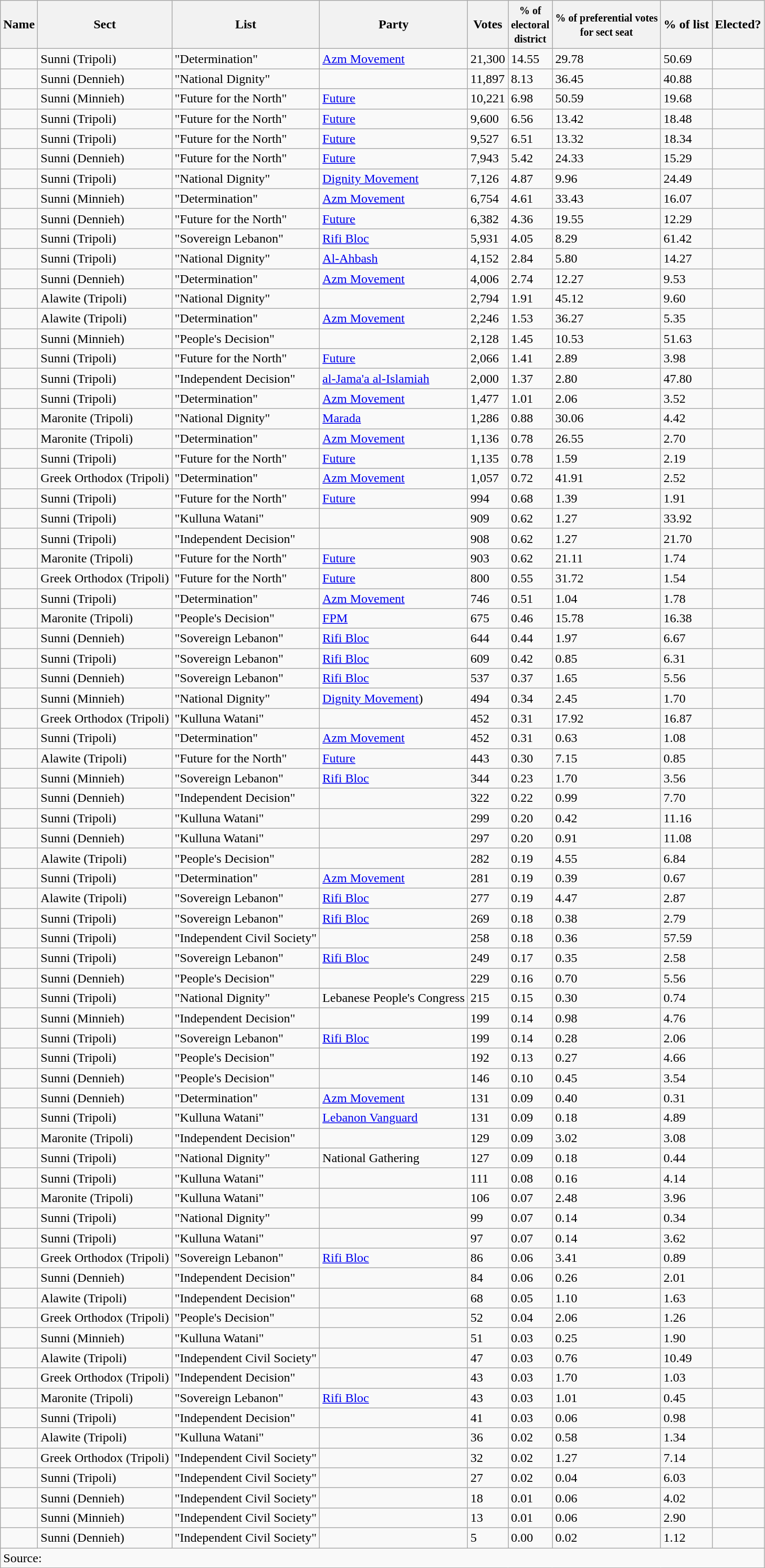<table class="wikitable sortable" style=text-align:left>
<tr>
<th>Name</th>
<th>Sect</th>
<th>List</th>
<th>Party</th>
<th>Votes</th>
<th><small>% of<br>electoral<br>district</small></th>
<th><small>% of preferential votes<br>for sect seat</small></th>
<th>% of list</th>
<th>Elected?</th>
</tr>
<tr>
<td></td>
<td>Sunni (Tripoli)</td>
<td>"Determination"</td>
<td><a href='#'>Azm Movement</a></td>
<td>21,300</td>
<td>14.55</td>
<td>29.78</td>
<td>50.69</td>
<td></td>
</tr>
<tr>
<td></td>
<td>Sunni (Dennieh)</td>
<td>"National Dignity"</td>
<td></td>
<td>11,897</td>
<td>8.13</td>
<td>36.45</td>
<td>40.88</td>
<td></td>
</tr>
<tr>
<td></td>
<td>Sunni (Minnieh)</td>
<td>"Future for the North"</td>
<td><a href='#'>Future</a></td>
<td>10,221</td>
<td>6.98</td>
<td>50.59</td>
<td>19.68</td>
<td></td>
</tr>
<tr>
<td></td>
<td>Sunni (Tripoli)</td>
<td>"Future for the North"</td>
<td><a href='#'>Future</a></td>
<td>9,600</td>
<td>6.56</td>
<td>13.42</td>
<td>18.48</td>
<td></td>
</tr>
<tr>
<td></td>
<td>Sunni (Tripoli)</td>
<td>"Future for the North"</td>
<td><a href='#'>Future</a></td>
<td>9,527</td>
<td>6.51</td>
<td>13.32</td>
<td>18.34</td>
<td></td>
</tr>
<tr>
<td></td>
<td>Sunni (Dennieh)</td>
<td>"Future for the North"</td>
<td><a href='#'>Future</a></td>
<td>7,943</td>
<td>5.42</td>
<td>24.33</td>
<td>15.29</td>
<td></td>
</tr>
<tr>
<td></td>
<td>Sunni (Tripoli)</td>
<td>"National Dignity"</td>
<td><a href='#'>Dignity Movement</a></td>
<td>7,126</td>
<td>4.87</td>
<td>9.96</td>
<td>24.49</td>
<td></td>
</tr>
<tr>
<td></td>
<td>Sunni (Minnieh)</td>
<td>"Determination"</td>
<td><a href='#'>Azm Movement</a></td>
<td>6,754</td>
<td>4.61</td>
<td>33.43</td>
<td>16.07</td>
<td></td>
</tr>
<tr>
<td></td>
<td>Sunni (Dennieh)</td>
<td>"Future for the North"</td>
<td><a href='#'>Future</a></td>
<td>6,382</td>
<td>4.36</td>
<td>19.55</td>
<td>12.29</td>
<td></td>
</tr>
<tr>
<td></td>
<td>Sunni (Tripoli)</td>
<td>"Sovereign Lebanon"</td>
<td><a href='#'>Rifi Bloc</a></td>
<td>5,931</td>
<td>4.05</td>
<td>8.29</td>
<td>61.42</td>
<td></td>
</tr>
<tr>
<td></td>
<td>Sunni (Tripoli)</td>
<td>"National Dignity"</td>
<td><a href='#'>Al-Ahbash</a></td>
<td>4,152</td>
<td>2.84</td>
<td>5.80</td>
<td>14.27</td>
<td></td>
</tr>
<tr>
<td></td>
<td>Sunni (Dennieh)</td>
<td>"Determination"</td>
<td><a href='#'>Azm Movement</a></td>
<td>4,006</td>
<td>2.74</td>
<td>12.27</td>
<td>9.53</td>
<td></td>
</tr>
<tr>
<td></td>
<td>Alawite (Tripoli)</td>
<td>"National Dignity"</td>
<td></td>
<td>2,794</td>
<td>1.91</td>
<td>45.12</td>
<td>9.60</td>
<td></td>
</tr>
<tr>
<td></td>
<td>Alawite (Tripoli)</td>
<td>"Determination"</td>
<td><a href='#'>Azm Movement</a></td>
<td>2,246</td>
<td>1.53</td>
<td>36.27</td>
<td>5.35</td>
<td></td>
</tr>
<tr>
<td></td>
<td>Sunni (Minnieh)</td>
<td>"People's Decision"</td>
<td></td>
<td>2,128</td>
<td>1.45</td>
<td>10.53</td>
<td>51.63</td>
<td></td>
</tr>
<tr>
<td></td>
<td>Sunni (Tripoli)</td>
<td>"Future for the North"</td>
<td><a href='#'>Future</a></td>
<td>2,066</td>
<td>1.41</td>
<td>2.89</td>
<td>3.98</td>
<td></td>
</tr>
<tr>
<td></td>
<td>Sunni (Tripoli)</td>
<td>"Independent Decision"</td>
<td><a href='#'>al-Jama'a al-Islamiah</a></td>
<td>2,000</td>
<td>1.37</td>
<td>2.80</td>
<td>47.80</td>
<td></td>
</tr>
<tr>
<td></td>
<td>Sunni (Tripoli)</td>
<td>"Determination"</td>
<td><a href='#'>Azm Movement</a></td>
<td>1,477</td>
<td>1.01</td>
<td>2.06</td>
<td>3.52</td>
<td></td>
</tr>
<tr>
<td></td>
<td>Maronite (Tripoli)</td>
<td>"National Dignity"</td>
<td><a href='#'>Marada</a></td>
<td>1,286</td>
<td>0.88</td>
<td>30.06</td>
<td>4.42</td>
<td></td>
</tr>
<tr>
<td></td>
<td>Maronite (Tripoli)</td>
<td>"Determination"</td>
<td><a href='#'>Azm Movement</a></td>
<td>1,136</td>
<td>0.78</td>
<td>26.55</td>
<td>2.70</td>
<td></td>
</tr>
<tr>
<td></td>
<td>Sunni (Tripoli)</td>
<td>"Future for the North"</td>
<td><a href='#'>Future</a></td>
<td>1,135</td>
<td>0.78</td>
<td>1.59</td>
<td>2.19</td>
<td></td>
</tr>
<tr>
<td></td>
<td>Greek Orthodox (Tripoli)</td>
<td>"Determination"</td>
<td><a href='#'>Azm Movement</a></td>
<td>1,057</td>
<td>0.72</td>
<td>41.91</td>
<td>2.52</td>
<td></td>
</tr>
<tr>
<td></td>
<td>Sunni (Tripoli)</td>
<td>"Future for the North"</td>
<td><a href='#'>Future</a></td>
<td>994</td>
<td>0.68</td>
<td>1.39</td>
<td>1.91</td>
<td></td>
</tr>
<tr>
<td></td>
<td>Sunni (Tripoli)</td>
<td>"Kulluna Watani"</td>
<td></td>
<td>909</td>
<td>0.62</td>
<td>1.27</td>
<td>33.92</td>
<td></td>
</tr>
<tr>
<td></td>
<td>Sunni (Tripoli)</td>
<td>"Independent Decision"</td>
<td></td>
<td>908</td>
<td>0.62</td>
<td>1.27</td>
<td>21.70</td>
<td></td>
</tr>
<tr>
<td></td>
<td>Maronite (Tripoli)</td>
<td>"Future for the North"</td>
<td><a href='#'>Future</a></td>
<td>903</td>
<td>0.62</td>
<td>21.11</td>
<td>1.74</td>
<td></td>
</tr>
<tr>
<td></td>
<td>Greek Orthodox (Tripoli)</td>
<td>"Future for the North"</td>
<td><a href='#'>Future</a></td>
<td>800</td>
<td>0.55</td>
<td>31.72</td>
<td>1.54</td>
<td></td>
</tr>
<tr>
<td></td>
<td>Sunni (Tripoli)</td>
<td>"Determination"</td>
<td><a href='#'>Azm Movement</a></td>
<td>746</td>
<td>0.51</td>
<td>1.04</td>
<td>1.78</td>
<td></td>
</tr>
<tr>
<td></td>
<td>Maronite (Tripoli)</td>
<td>"People's Decision"</td>
<td><a href='#'>FPM</a></td>
<td>675</td>
<td>0.46</td>
<td>15.78</td>
<td>16.38</td>
<td></td>
</tr>
<tr>
<td></td>
<td>Sunni (Dennieh)</td>
<td>"Sovereign Lebanon"</td>
<td><a href='#'>Rifi Bloc</a></td>
<td>644</td>
<td>0.44</td>
<td>1.97</td>
<td>6.67</td>
<td></td>
</tr>
<tr>
<td></td>
<td>Sunni (Tripoli)</td>
<td>"Sovereign Lebanon"</td>
<td><a href='#'>Rifi Bloc</a></td>
<td>609</td>
<td>0.42</td>
<td>0.85</td>
<td>6.31</td>
<td></td>
</tr>
<tr>
<td></td>
<td>Sunni (Dennieh)</td>
<td>"Sovereign Lebanon"</td>
<td><a href='#'>Rifi Bloc</a></td>
<td>537</td>
<td>0.37</td>
<td>1.65</td>
<td>5.56</td>
<td></td>
</tr>
<tr>
<td></td>
<td>Sunni (Minnieh)</td>
<td>"National Dignity"</td>
<td><a href='#'>Dignity Movement</a>)</td>
<td>494</td>
<td>0.34</td>
<td>2.45</td>
<td>1.70</td>
<td></td>
</tr>
<tr>
<td></td>
<td>Greek Orthodox (Tripoli)</td>
<td>"Kulluna Watani"</td>
<td></td>
<td>452</td>
<td>0.31</td>
<td>17.92</td>
<td>16.87</td>
<td></td>
</tr>
<tr>
<td></td>
<td>Sunni (Tripoli)</td>
<td>"Determination"</td>
<td><a href='#'>Azm Movement</a></td>
<td>452</td>
<td>0.31</td>
<td>0.63</td>
<td>1.08</td>
<td></td>
</tr>
<tr>
<td></td>
<td>Alawite (Tripoli)</td>
<td>"Future for the North"</td>
<td><a href='#'>Future</a></td>
<td>443</td>
<td>0.30</td>
<td>7.15</td>
<td>0.85</td>
<td></td>
</tr>
<tr>
<td></td>
<td>Sunni (Minnieh)</td>
<td>"Sovereign Lebanon"</td>
<td><a href='#'>Rifi Bloc</a></td>
<td>344</td>
<td>0.23</td>
<td>1.70</td>
<td>3.56</td>
<td></td>
</tr>
<tr>
<td></td>
<td>Sunni (Dennieh)</td>
<td>"Independent Decision"</td>
<td></td>
<td>322</td>
<td>0.22</td>
<td>0.99</td>
<td>7.70</td>
<td></td>
</tr>
<tr>
<td></td>
<td>Sunni (Tripoli)</td>
<td>"Kulluna Watani"</td>
<td></td>
<td>299</td>
<td>0.20</td>
<td>0.42</td>
<td>11.16</td>
<td></td>
</tr>
<tr>
<td></td>
<td>Sunni (Dennieh)</td>
<td>"Kulluna Watani"</td>
<td></td>
<td>297</td>
<td>0.20</td>
<td>0.91</td>
<td>11.08</td>
<td></td>
</tr>
<tr>
<td></td>
<td>Alawite (Tripoli)</td>
<td>"People's Decision"</td>
<td></td>
<td>282</td>
<td>0.19</td>
<td>4.55</td>
<td>6.84</td>
<td></td>
</tr>
<tr>
<td></td>
<td>Sunni (Tripoli)</td>
<td>"Determination"</td>
<td><a href='#'>Azm Movement</a></td>
<td>281</td>
<td>0.19</td>
<td>0.39</td>
<td>0.67</td>
<td></td>
</tr>
<tr>
<td></td>
<td>Alawite (Tripoli)</td>
<td>"Sovereign Lebanon"</td>
<td><a href='#'>Rifi Bloc</a></td>
<td>277</td>
<td>0.19</td>
<td>4.47</td>
<td>2.87</td>
<td></td>
</tr>
<tr>
<td></td>
<td>Sunni (Tripoli)</td>
<td>"Sovereign Lebanon"</td>
<td><a href='#'>Rifi Bloc</a></td>
<td>269</td>
<td>0.18</td>
<td>0.38</td>
<td>2.79</td>
<td></td>
</tr>
<tr>
<td></td>
<td>Sunni (Tripoli)</td>
<td>"Independent Civil Society"</td>
<td></td>
<td>258</td>
<td>0.18</td>
<td>0.36</td>
<td>57.59</td>
<td></td>
</tr>
<tr>
<td></td>
<td>Sunni (Tripoli)</td>
<td>"Sovereign Lebanon"</td>
<td><a href='#'>Rifi Bloc</a></td>
<td>249</td>
<td>0.17</td>
<td>0.35</td>
<td>2.58</td>
<td></td>
</tr>
<tr>
<td></td>
<td>Sunni (Dennieh)</td>
<td>"People's Decision"</td>
<td></td>
<td>229</td>
<td>0.16</td>
<td>0.70</td>
<td>5.56</td>
<td></td>
</tr>
<tr>
<td></td>
<td>Sunni (Tripoli)</td>
<td>"National Dignity"</td>
<td>Lebanese People's Congress</td>
<td>215</td>
<td>0.15</td>
<td>0.30</td>
<td>0.74</td>
<td></td>
</tr>
<tr>
<td></td>
<td>Sunni (Minnieh)</td>
<td>"Independent Decision"</td>
<td></td>
<td>199</td>
<td>0.14</td>
<td>0.98</td>
<td>4.76</td>
<td></td>
</tr>
<tr>
<td></td>
<td>Sunni (Tripoli)</td>
<td>"Sovereign Lebanon"</td>
<td><a href='#'>Rifi Bloc</a></td>
<td>199</td>
<td>0.14</td>
<td>0.28</td>
<td>2.06</td>
<td></td>
</tr>
<tr>
<td></td>
<td>Sunni (Tripoli)</td>
<td>"People's Decision"</td>
<td></td>
<td>192</td>
<td>0.13</td>
<td>0.27</td>
<td>4.66</td>
<td></td>
</tr>
<tr>
<td></td>
<td>Sunni (Dennieh)</td>
<td>"People's Decision"</td>
<td></td>
<td>146</td>
<td>0.10</td>
<td>0.45</td>
<td>3.54</td>
<td></td>
</tr>
<tr>
<td></td>
<td>Sunni (Dennieh)</td>
<td>"Determination"</td>
<td><a href='#'>Azm Movement</a></td>
<td>131</td>
<td>0.09</td>
<td>0.40</td>
<td>0.31</td>
<td></td>
</tr>
<tr>
<td></td>
<td>Sunni (Tripoli)</td>
<td>"Kulluna Watani"</td>
<td><a href='#'>Lebanon Vanguard</a></td>
<td>131</td>
<td>0.09</td>
<td>0.18</td>
<td>4.89</td>
<td></td>
</tr>
<tr>
<td></td>
<td>Maronite (Tripoli)</td>
<td>"Independent Decision"</td>
<td></td>
<td>129</td>
<td>0.09</td>
<td>3.02</td>
<td>3.08</td>
<td></td>
</tr>
<tr>
<td></td>
<td>Sunni (Tripoli)</td>
<td>"National Dignity"</td>
<td>National Gathering</td>
<td>127</td>
<td>0.09</td>
<td>0.18</td>
<td>0.44</td>
<td></td>
</tr>
<tr>
<td></td>
<td>Sunni (Tripoli)</td>
<td>"Kulluna Watani"</td>
<td></td>
<td>111</td>
<td>0.08</td>
<td>0.16</td>
<td>4.14</td>
<td></td>
</tr>
<tr>
<td></td>
<td>Maronite (Tripoli)</td>
<td>"Kulluna Watani"</td>
<td></td>
<td>106</td>
<td>0.07</td>
<td>2.48</td>
<td>3.96</td>
<td></td>
</tr>
<tr>
<td></td>
<td>Sunni (Tripoli)</td>
<td>"National Dignity"</td>
<td></td>
<td>99</td>
<td>0.07</td>
<td>0.14</td>
<td>0.34</td>
<td></td>
</tr>
<tr>
<td></td>
<td>Sunni (Tripoli)</td>
<td>"Kulluna Watani"</td>
<td></td>
<td>97</td>
<td>0.07</td>
<td>0.14</td>
<td>3.62</td>
<td></td>
</tr>
<tr>
<td></td>
<td>Greek Orthodox (Tripoli)</td>
<td>"Sovereign Lebanon"</td>
<td><a href='#'>Rifi Bloc</a></td>
<td>86</td>
<td>0.06</td>
<td>3.41</td>
<td>0.89</td>
<td></td>
</tr>
<tr>
<td></td>
<td>Sunni (Dennieh)</td>
<td>"Independent Decision"</td>
<td></td>
<td>84</td>
<td>0.06</td>
<td>0.26</td>
<td>2.01</td>
<td></td>
</tr>
<tr>
<td></td>
<td>Alawite (Tripoli)</td>
<td>"Independent Decision"</td>
<td></td>
<td>68</td>
<td>0.05</td>
<td>1.10</td>
<td>1.63</td>
<td></td>
</tr>
<tr>
<td></td>
<td>Greek Orthodox (Tripoli)</td>
<td>"People's Decision"</td>
<td></td>
<td>52</td>
<td>0.04</td>
<td>2.06</td>
<td>1.26</td>
<td></td>
</tr>
<tr>
<td></td>
<td>Sunni (Minnieh)</td>
<td>"Kulluna Watani"</td>
<td></td>
<td>51</td>
<td>0.03</td>
<td>0.25</td>
<td>1.90</td>
<td></td>
</tr>
<tr>
<td></td>
<td>Alawite (Tripoli)</td>
<td>"Independent Civil Society"</td>
<td></td>
<td>47</td>
<td>0.03</td>
<td>0.76</td>
<td>10.49</td>
<td></td>
</tr>
<tr>
<td></td>
<td>Greek Orthodox (Tripoli)</td>
<td>"Independent Decision"</td>
<td></td>
<td>43</td>
<td>0.03</td>
<td>1.70</td>
<td>1.03</td>
<td></td>
</tr>
<tr>
<td></td>
<td>Maronite (Tripoli)</td>
<td>"Sovereign Lebanon"</td>
<td><a href='#'>Rifi Bloc</a></td>
<td>43</td>
<td>0.03</td>
<td>1.01</td>
<td>0.45</td>
<td></td>
</tr>
<tr>
<td></td>
<td>Sunni (Tripoli)</td>
<td>"Independent Decision"</td>
<td></td>
<td>41</td>
<td>0.03</td>
<td>0.06</td>
<td>0.98</td>
<td></td>
</tr>
<tr>
<td></td>
<td>Alawite (Tripoli)</td>
<td>"Kulluna Watani"</td>
<td></td>
<td>36</td>
<td>0.02</td>
<td>0.58</td>
<td>1.34</td>
<td></td>
</tr>
<tr>
<td></td>
<td>Greek Orthodox (Tripoli)</td>
<td>"Independent Civil Society"</td>
<td></td>
<td>32</td>
<td>0.02</td>
<td>1.27</td>
<td>7.14</td>
<td></td>
</tr>
<tr>
<td></td>
<td>Sunni (Tripoli)</td>
<td>"Independent Civil Society"</td>
<td></td>
<td>27</td>
<td>0.02</td>
<td>0.04</td>
<td>6.03</td>
<td></td>
</tr>
<tr>
<td></td>
<td>Sunni (Dennieh)</td>
<td>"Independent Civil Society"</td>
<td></td>
<td>18</td>
<td>0.01</td>
<td>0.06</td>
<td>4.02</td>
<td></td>
</tr>
<tr>
<td></td>
<td>Sunni (Minnieh)</td>
<td>"Independent Civil Society"</td>
<td></td>
<td>13</td>
<td>0.01</td>
<td>0.06</td>
<td>2.90</td>
<td></td>
</tr>
<tr>
<td></td>
<td>Sunni (Dennieh)</td>
<td>"Independent Civil Society"</td>
<td></td>
<td>5</td>
<td>0.00</td>
<td>0.02</td>
<td>1.12</td>
<td></td>
</tr>
<tr>
<td colspan=9 class="sortbottom" align=left>Source:</td>
</tr>
</table>
